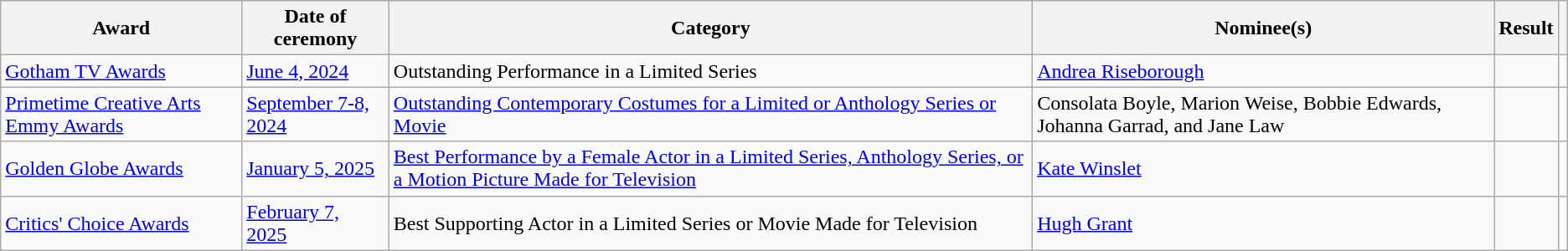<table class="wikitable plainrowheaders sortable">
<tr>
<th scope="col">Award</th>
<th scope="col">Date of ceremony</th>
<th scope="col">Category</th>
<th scope="col">Nominee(s)</th>
<th scope="col">Result</th>
<th scope="col" class="unsortable"></th>
</tr>
<tr>
<td><a href='#'>Gotham TV Awards</a></td>
<td><a href='#'>June 4, 2024</a></td>
<td>Outstanding Performance in a Limited Series</td>
<td><a href='#'>Andrea Riseborough</a></td>
<td></td>
<td style="text-align:center"></td>
</tr>
<tr>
<td><a href='#'>Primetime Creative Arts Emmy Awards</a></td>
<td><a href='#'>September 7-8, 2024</a></td>
<td><a href='#'>Outstanding Contemporary Costumes for a Limited or Anthology Series or Movie</a></td>
<td>Consolata Boyle, Marion Weise, Bobbie Edwards, Johanna Garrad, and Jane Law </td>
<td></td>
<td style="text-align:center"></td>
</tr>
<tr>
<td><a href='#'>Golden Globe Awards</a></td>
<td><a href='#'>January 5, 2025</a></td>
<td><a href='#'>Best Performance by a Female Actor in a Limited Series, Anthology Series, or a Motion Picture Made for Television</a></td>
<td><a href='#'>Kate Winslet</a></td>
<td></td>
<td style="text-align:center"></td>
</tr>
<tr>
<td><a href='#'>Critics' Choice Awards</a></td>
<td><a href='#'>February 7, 2025</a></td>
<td>Best Supporting Actor in a Limited Series or Movie Made for Television</td>
<td><a href='#'>Hugh Grant</a></td>
<td></td>
<td style="text-align:center"></td>
</tr>
</table>
